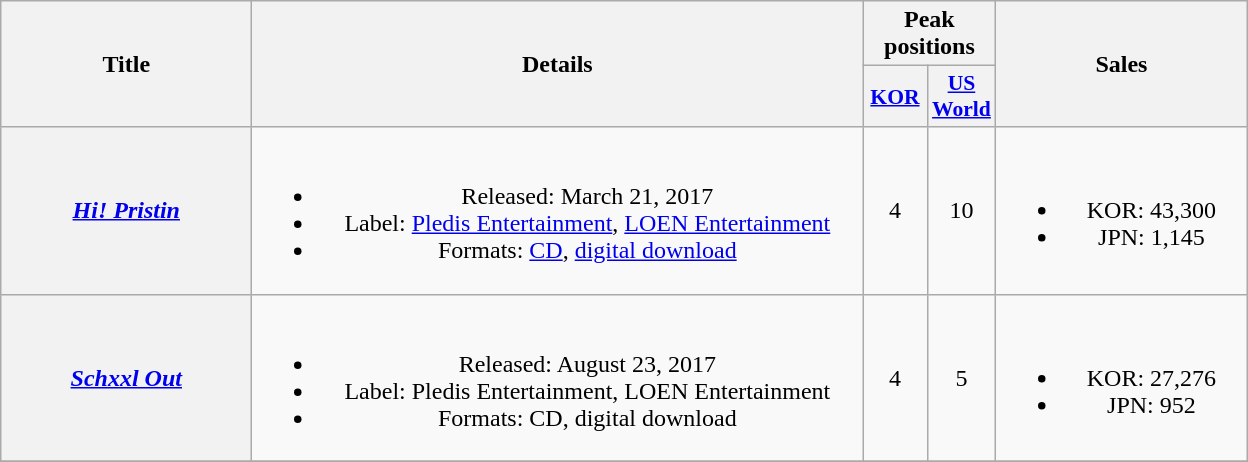<table class="wikitable plainrowheaders" style="text-align:center;">
<tr>
<th scope="col" rowspan="2" style="width:10em;">Title</th>
<th scope="col" rowspan="2" style="width:25em;">Details</th>
<th scope="col" colspan="2">Peak positions</th>
<th scope="col" rowspan="2" style="width:10em;">Sales</th>
</tr>
<tr>
<th scope="col" style="width:2.5em;font-size:90%;"><a href='#'>KOR</a><br></th>
<th scope="col" style="width:2.5em;font-size:90%;"><a href='#'>US World</a><br></th>
</tr>
<tr>
<th scope="row"><em><a href='#'>Hi! Pristin</a></em></th>
<td><br><ul><li>Released: March 21, 2017</li><li>Label: <a href='#'>Pledis Entertainment</a>, <a href='#'>LOEN Entertainment</a></li><li>Formats: <a href='#'>CD</a>, <a href='#'>digital download</a></li></ul></td>
<td>4</td>
<td>10</td>
<td><br><ul><li>KOR: 43,300</li><li>JPN: 1,145</li></ul></td>
</tr>
<tr>
<th scope="row"><em><a href='#'>Schxxl Out</a></em></th>
<td><br><ul><li>Released: August 23, 2017</li><li>Label: Pledis Entertainment, LOEN Entertainment</li><li>Formats: CD, digital download</li></ul></td>
<td>4</td>
<td>5</td>
<td><br><ul><li>KOR: 27,276</li><li>JPN: 952</li></ul></td>
</tr>
<tr>
</tr>
</table>
